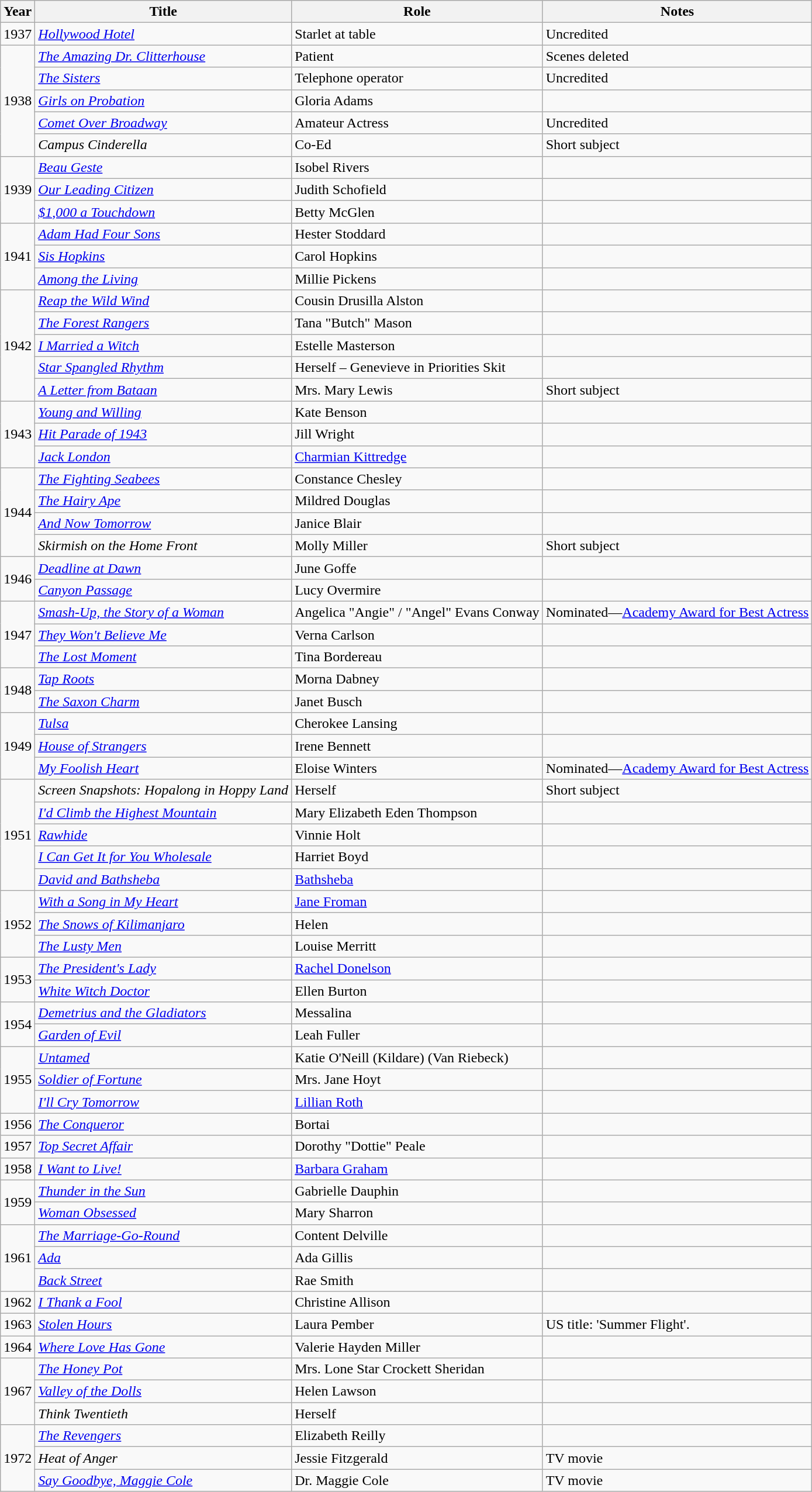<table class="wikitable">
<tr>
<th>Year</th>
<th>Title</th>
<th>Role</th>
<th class="unsortable">Notes</th>
</tr>
<tr>
<td>1937</td>
<td><em><a href='#'>Hollywood Hotel</a></em></td>
<td>Starlet at table</td>
<td>Uncredited</td>
</tr>
<tr>
<td rowspan="5">1938</td>
<td><em><a href='#'>The Amazing Dr. Clitterhouse</a></em></td>
<td>Patient</td>
<td>Scenes deleted</td>
</tr>
<tr>
<td><em><a href='#'>The Sisters</a></em></td>
<td>Telephone operator</td>
<td>Uncredited</td>
</tr>
<tr>
<td><em><a href='#'>Girls on Probation</a></em></td>
<td>Gloria Adams</td>
<td></td>
</tr>
<tr>
<td><em><a href='#'>Comet Over Broadway</a></em></td>
<td>Amateur Actress</td>
<td>Uncredited</td>
</tr>
<tr>
<td><em>Campus Cinderella</em></td>
<td>Co-Ed</td>
<td>Short subject</td>
</tr>
<tr>
<td rowspan="3">1939</td>
<td><em><a href='#'>Beau Geste</a></em></td>
<td>Isobel Rivers</td>
<td></td>
</tr>
<tr>
<td><em><a href='#'>Our Leading Citizen</a></em></td>
<td>Judith Schofield</td>
<td></td>
</tr>
<tr>
<td><em><a href='#'>$1,000 a Touchdown</a></em></td>
<td>Betty McGlen</td>
<td></td>
</tr>
<tr>
<td rowspan="3">1941</td>
<td><em><a href='#'>Adam Had Four Sons</a></em></td>
<td>Hester Stoddard</td>
<td></td>
</tr>
<tr>
<td><em><a href='#'>Sis Hopkins</a></em></td>
<td>Carol Hopkins</td>
<td></td>
</tr>
<tr>
<td><em><a href='#'>Among the Living</a></em></td>
<td>Millie Pickens</td>
<td></td>
</tr>
<tr>
<td rowspan="5">1942</td>
<td><em><a href='#'>Reap the Wild Wind</a></em></td>
<td>Cousin Drusilla Alston</td>
<td></td>
</tr>
<tr>
<td><em><a href='#'>The Forest Rangers</a></em></td>
<td>Tana "Butch" Mason</td>
<td></td>
</tr>
<tr>
<td><em><a href='#'>I Married a Witch</a></em></td>
<td>Estelle Masterson</td>
<td></td>
</tr>
<tr>
<td><em><a href='#'>Star Spangled Rhythm</a></em></td>
<td>Herself – Genevieve in Priorities Skit</td>
<td></td>
</tr>
<tr>
<td><em><a href='#'>A Letter from Bataan</a></em></td>
<td>Mrs. Mary Lewis</td>
<td>Short subject</td>
</tr>
<tr>
<td rowspan="3">1943</td>
<td><em><a href='#'>Young and Willing</a></em></td>
<td>Kate Benson</td>
<td></td>
</tr>
<tr>
<td><em><a href='#'>Hit Parade of 1943</a></em></td>
<td>Jill Wright</td>
<td></td>
</tr>
<tr>
<td><em><a href='#'>Jack London</a></em></td>
<td><a href='#'>Charmian Kittredge</a></td>
<td></td>
</tr>
<tr>
<td rowspan="4">1944</td>
<td><em><a href='#'>The Fighting Seabees</a></em></td>
<td>Constance Chesley</td>
<td></td>
</tr>
<tr>
<td><em><a href='#'>The Hairy Ape</a></em></td>
<td>Mildred Douglas</td>
<td></td>
</tr>
<tr>
<td><em><a href='#'>And Now Tomorrow</a></em></td>
<td>Janice Blair</td>
<td></td>
</tr>
<tr>
<td><em>Skirmish on the Home Front</em></td>
<td>Molly Miller</td>
<td>Short subject</td>
</tr>
<tr>
<td rowspan="2">1946</td>
<td><em><a href='#'>Deadline at Dawn</a></em></td>
<td>June Goffe</td>
<td></td>
</tr>
<tr>
<td><em><a href='#'>Canyon Passage</a></em></td>
<td>Lucy Overmire</td>
<td></td>
</tr>
<tr>
<td rowspan="3">1947</td>
<td><em><a href='#'>Smash-Up, the Story of a Woman</a></em></td>
<td>Angelica "Angie" / "Angel" Evans Conway</td>
<td>Nominated—<a href='#'>Academy Award for Best Actress</a></td>
</tr>
<tr>
<td><em><a href='#'>They Won't Believe Me</a></em></td>
<td>Verna Carlson</td>
<td></td>
</tr>
<tr>
<td><em><a href='#'>The Lost Moment</a></em></td>
<td>Tina Bordereau</td>
<td></td>
</tr>
<tr>
<td rowspan="2">1948</td>
<td><em><a href='#'>Tap Roots</a></em></td>
<td>Morna Dabney</td>
<td></td>
</tr>
<tr>
<td><em><a href='#'>The Saxon Charm</a></em></td>
<td>Janet Busch</td>
<td></td>
</tr>
<tr>
<td rowspan="3">1949</td>
<td><em><a href='#'>Tulsa</a></em></td>
<td>Cherokee Lansing</td>
<td></td>
</tr>
<tr>
<td><em><a href='#'>House of Strangers</a></em></td>
<td>Irene Bennett</td>
<td></td>
</tr>
<tr>
<td><em><a href='#'>My Foolish Heart</a></em></td>
<td>Eloise Winters</td>
<td>Nominated—<a href='#'>Academy Award for Best Actress</a></td>
</tr>
<tr>
<td rowspan="5">1951</td>
<td><em>Screen Snapshots: Hopalong in Hoppy Land</em></td>
<td>Herself</td>
<td>Short subject</td>
</tr>
<tr>
<td><em><a href='#'>I'd Climb the Highest Mountain</a></em></td>
<td>Mary Elizabeth Eden Thompson</td>
<td></td>
</tr>
<tr>
<td><em><a href='#'>Rawhide</a></em></td>
<td>Vinnie Holt</td>
<td></td>
</tr>
<tr>
<td><em><a href='#'>I Can Get It for You Wholesale</a></em></td>
<td>Harriet Boyd</td>
<td></td>
</tr>
<tr>
<td><em><a href='#'>David and Bathsheba</a></em></td>
<td><a href='#'>Bathsheba</a></td>
<td></td>
</tr>
<tr>
<td rowspan="3">1952</td>
<td><em><a href='#'>With a Song in My Heart</a></em></td>
<td><a href='#'>Jane Froman</a></td>
<td></td>
</tr>
<tr>
<td><em><a href='#'>The Snows of Kilimanjaro</a></em></td>
<td>Helen</td>
<td></td>
</tr>
<tr>
<td><em><a href='#'>The Lusty Men</a></em></td>
<td>Louise Merritt</td>
<td></td>
</tr>
<tr>
<td rowspan="2">1953</td>
<td><em><a href='#'>The President's Lady</a></em></td>
<td><a href='#'>Rachel Donelson</a></td>
<td></td>
</tr>
<tr>
<td><em><a href='#'>White Witch Doctor</a></em></td>
<td>Ellen Burton</td>
<td></td>
</tr>
<tr>
<td rowspan="2">1954</td>
<td><em><a href='#'>Demetrius and the Gladiators</a></em></td>
<td>Messalina</td>
<td></td>
</tr>
<tr>
<td><em><a href='#'>Garden of Evil</a></em></td>
<td>Leah Fuller</td>
<td></td>
</tr>
<tr>
<td rowspan="3">1955</td>
<td><em><a href='#'>Untamed</a></em></td>
<td>Katie O'Neill (Kildare) (Van Riebeck)</td>
<td></td>
</tr>
<tr>
<td><em><a href='#'>Soldier of Fortune</a></em></td>
<td>Mrs. Jane Hoyt</td>
<td></td>
</tr>
<tr>
<td><em><a href='#'>I'll Cry Tomorrow</a></em></td>
<td><a href='#'>Lillian Roth</a></td>
<td></td>
</tr>
<tr>
<td>1956</td>
<td><em><a href='#'>The Conqueror</a></em></td>
<td>Bortai</td>
<td></td>
</tr>
<tr>
<td>1957</td>
<td><em><a href='#'>Top Secret Affair</a></em></td>
<td>Dorothy "Dottie" Peale</td>
<td></td>
</tr>
<tr>
<td>1958</td>
<td><em><a href='#'>I Want to Live!</a></em></td>
<td><a href='#'>Barbara Graham</a></td>
<td></td>
</tr>
<tr>
<td rowspan="2">1959</td>
<td><em><a href='#'>Thunder in the Sun</a></em></td>
<td>Gabrielle Dauphin</td>
<td></td>
</tr>
<tr>
<td><em><a href='#'>Woman Obsessed</a></em></td>
<td>Mary Sharron</td>
<td></td>
</tr>
<tr>
<td rowspan="3">1961</td>
<td><em><a href='#'>The Marriage-Go-Round</a></em></td>
<td>Content Delville</td>
<td></td>
</tr>
<tr>
<td><em><a href='#'>Ada</a></em></td>
<td>Ada Gillis</td>
<td></td>
</tr>
<tr>
<td><em><a href='#'>Back Street</a></em></td>
<td>Rae Smith</td>
<td></td>
</tr>
<tr>
<td>1962</td>
<td><em><a href='#'>I Thank a Fool</a></em></td>
<td>Christine Allison</td>
<td></td>
</tr>
<tr>
<td>1963</td>
<td><em><a href='#'>Stolen Hours</a></em></td>
<td>Laura Pember</td>
<td>US title: 'Summer Flight'.</td>
</tr>
<tr>
<td>1964</td>
<td><em><a href='#'>Where Love Has Gone</a></em></td>
<td>Valerie Hayden Miller</td>
<td></td>
</tr>
<tr>
<td rowspan="3">1967</td>
<td><em><a href='#'>The Honey Pot</a></em></td>
<td>Mrs. Lone Star Crockett Sheridan</td>
<td></td>
</tr>
<tr>
<td><em><a href='#'>Valley of the Dolls</a></em></td>
<td>Helen Lawson</td>
<td></td>
</tr>
<tr>
<td><em>Think Twentieth</em></td>
<td>Herself</td>
<td></td>
</tr>
<tr>
<td rowspan="3">1972</td>
<td><em><a href='#'>The Revengers</a></em></td>
<td>Elizabeth Reilly</td>
<td></td>
</tr>
<tr>
<td><em>Heat of Anger</em></td>
<td>Jessie Fitzgerald</td>
<td>TV movie</td>
</tr>
<tr>
<td><em><a href='#'>Say Goodbye, Maggie Cole</a></em></td>
<td>Dr. Maggie Cole</td>
<td>TV movie</td>
</tr>
</table>
